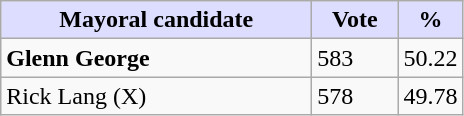<table class="wikitable">
<tr>
<th style="background:#ddf; width:200px;">Mayoral candidate</th>
<th style="background:#ddf; width:50px;">Vote</th>
<th style="background:#ddf; width:30px;">%</th>
</tr>
<tr>
<td><strong>Glenn George</strong></td>
<td>583</td>
<td>50.22</td>
</tr>
<tr>
<td>Rick Lang (X)</td>
<td>578</td>
<td>49.78</td>
</tr>
</table>
